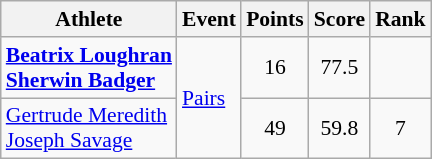<table class=wikitable style=font-size:90%;text-align:center>
<tr>
<th>Athlete</th>
<th>Event</th>
<th>Points</th>
<th>Score</th>
<th>Rank</th>
</tr>
<tr>
<td align=left><strong><a href='#'>Beatrix Loughran</a><br><a href='#'>Sherwin Badger</a></strong></td>
<td align=left rowspan=2><a href='#'>Pairs</a></td>
<td>16</td>
<td>77.5</td>
<td></td>
</tr>
<tr>
<td align=left><a href='#'>Gertrude Meredith</a><br><a href='#'>Joseph Savage</a></td>
<td>49</td>
<td>59.8</td>
<td>7</td>
</tr>
</table>
